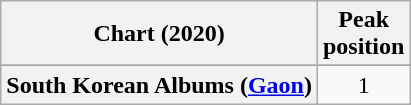<table class="wikitable sortable plainrowheaders" style="text-align:center;">
<tr>
<th scope="col">Chart (2020)</th>
<th scope="col">Peak<br>position</th>
</tr>
<tr>
</tr>
<tr>
<th scope="row">South Korean Albums (<a href='#'>Gaon</a>)</th>
<td>1</td>
</tr>
</table>
